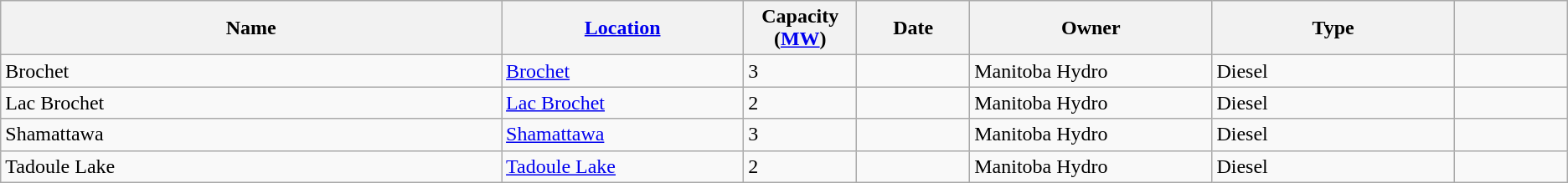<table class="wikitable sortable">
<tr>
<th width="31%">Name</th>
<th width="15%"><a href='#'>Location</a></th>
<th width="7%">Capacity (<a href='#'>MW</a>)</th>
<th width="7%">Date</th>
<th width="15%">Owner</th>
<th width="15%">Type</th>
<th width="7%"></th>
</tr>
<tr>
<td>Brochet</td>
<td><a href='#'>Brochet</a></td>
<td>3</td>
<td></td>
<td>Manitoba Hydro</td>
<td>Diesel</td>
<td></td>
</tr>
<tr>
<td>Lac Brochet</td>
<td><a href='#'>Lac Brochet</a></td>
<td>2</td>
<td></td>
<td>Manitoba Hydro</td>
<td>Diesel</td>
<td></td>
</tr>
<tr>
<td>Shamattawa</td>
<td><a href='#'>Shamattawa</a></td>
<td>3</td>
<td></td>
<td>Manitoba Hydro</td>
<td>Diesel</td>
<td></td>
</tr>
<tr>
<td>Tadoule Lake</td>
<td><a href='#'>Tadoule Lake</a></td>
<td>2</td>
<td></td>
<td>Manitoba Hydro</td>
<td>Diesel</td>
<td></td>
</tr>
</table>
